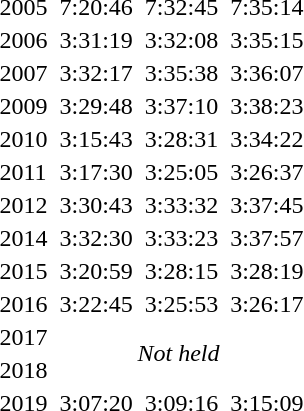<table>
<tr>
<td>2005</td>
<td></td>
<td>7:20:46</td>
<td></td>
<td>7:32:45</td>
<td></td>
<td>7:35:14</td>
</tr>
<tr>
<td>2006</td>
<td></td>
<td>3:31:19</td>
<td></td>
<td>3:32:08</td>
<td></td>
<td>3:35:15</td>
</tr>
<tr>
<td>2007</td>
<td></td>
<td>3:32:17</td>
<td></td>
<td>3:35:38</td>
<td></td>
<td>3:36:07</td>
</tr>
<tr>
<td>2009</td>
<td></td>
<td>3:29:48</td>
<td></td>
<td>3:37:10</td>
<td></td>
<td>3:38:23</td>
</tr>
<tr>
<td>2010</td>
<td></td>
<td>3:15:43</td>
<td></td>
<td>3:28:31</td>
<td></td>
<td>3:34:22</td>
</tr>
<tr>
<td>2011</td>
<td></td>
<td>3:17:30</td>
<td></td>
<td>3:25:05</td>
<td></td>
<td>3:26:37</td>
</tr>
<tr>
<td>2012</td>
<td></td>
<td>3:30:43</td>
<td></td>
<td>3:33:32</td>
<td></td>
<td>3:37:45</td>
</tr>
<tr>
<td>2014</td>
<td></td>
<td>3:32:30</td>
<td></td>
<td>3:33:23</td>
<td></td>
<td>3:37:57</td>
</tr>
<tr>
<td>2015</td>
<td></td>
<td>3:20:59</td>
<td></td>
<td>3:28:15</td>
<td></td>
<td>3:28:19</td>
</tr>
<tr>
<td>2016</td>
<td></td>
<td>3:22:45</td>
<td></td>
<td>3:25:53</td>
<td></td>
<td>3:26:17</td>
</tr>
<tr>
<td>2017</td>
<td colspan=6 rowspan=2 align="center"><em>Not held</em></td>
</tr>
<tr>
<td>2018</td>
</tr>
<tr>
<td>2019</td>
<td></td>
<td>3:07:20</td>
<td></td>
<td>3:09:16</td>
<td></td>
<td>3:15:09</td>
</tr>
</table>
